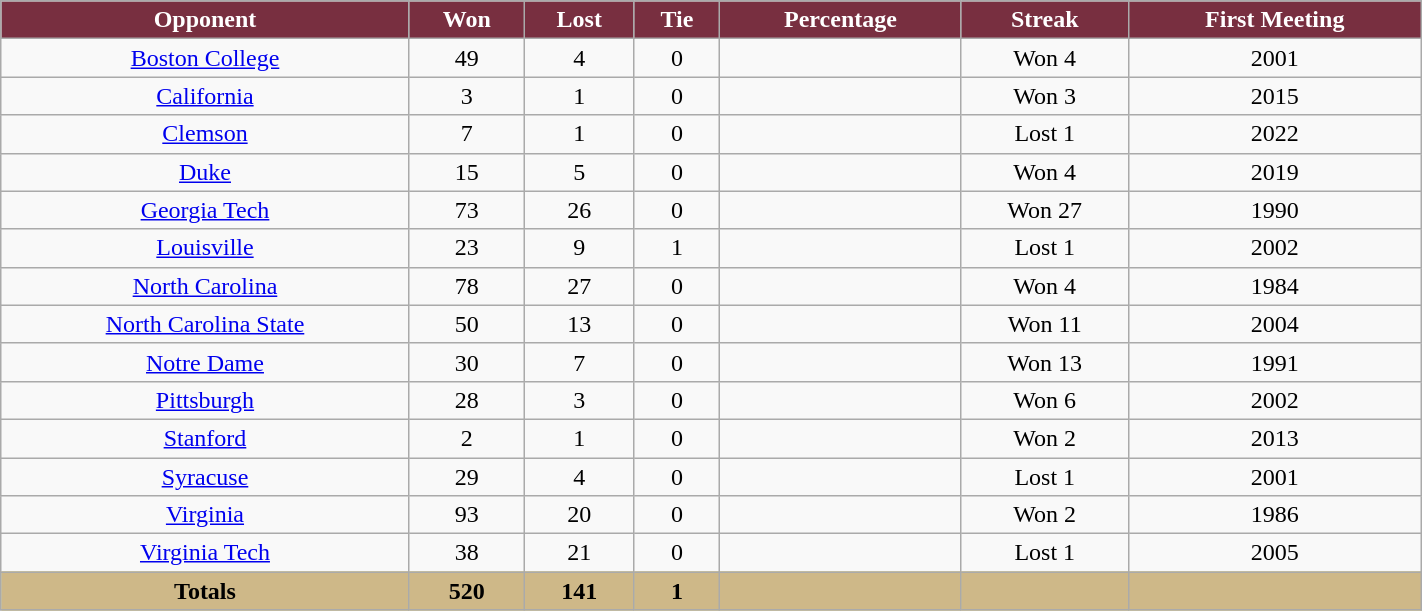<table class="wikitable" style="width:75%;">
<tr>
<th style="background:#782F40; color:white;">Opponent</th>
<th style="background:#782F40; color:white;">Won</th>
<th style="background:#782F40; color:white;">Lost</th>
<th style="background:#782F40; color:white;">Tie</th>
<th style="background:#782F40; color:white;">Percentage</th>
<th style="background:#782F40; color:white;">Streak</th>
<th style="background:#782F40; color:white;">First Meeting</th>
</tr>
<tr style="text-align:center;">
<td><a href='#'>Boston College</a></td>
<td>49</td>
<td>4</td>
<td>0</td>
<td></td>
<td>Won 4</td>
<td>2001</td>
</tr>
<tr style="text-align:center;">
<td><a href='#'>California</a></td>
<td>3</td>
<td>1</td>
<td>0</td>
<td></td>
<td>Won 3</td>
<td>2015</td>
</tr>
<tr style="text-align:center;">
<td><a href='#'>Clemson</a></td>
<td>7</td>
<td>1</td>
<td>0</td>
<td></td>
<td>Lost 1</td>
<td>2022</td>
</tr>
<tr style="text-align:center;">
<td><a href='#'>Duke</a></td>
<td>15</td>
<td>5</td>
<td>0</td>
<td></td>
<td>Won 4</td>
<td>2019</td>
</tr>
<tr style="text-align:center;">
<td><a href='#'>Georgia Tech</a></td>
<td>73</td>
<td>26</td>
<td>0</td>
<td></td>
<td>Won 27</td>
<td>1990</td>
</tr>
<tr style="text-align:center;">
<td><a href='#'>Louisville</a></td>
<td>23</td>
<td>9</td>
<td>1</td>
<td></td>
<td>Lost 1</td>
<td>2002</td>
</tr>
<tr style="text-align:center;">
<td><a href='#'>North Carolina</a></td>
<td>78</td>
<td>27</td>
<td>0</td>
<td></td>
<td>Won 4</td>
<td>1984</td>
</tr>
<tr style="text-align:center;">
<td><a href='#'>North Carolina State</a></td>
<td>50</td>
<td>13</td>
<td>0</td>
<td></td>
<td>Won 11</td>
<td>2004</td>
</tr>
<tr style="text-align:center;">
<td><a href='#'>Notre Dame</a></td>
<td>30</td>
<td>7</td>
<td>0</td>
<td></td>
<td>Won 13</td>
<td>1991</td>
</tr>
<tr style="text-align:center;">
<td><a href='#'>Pittsburgh</a></td>
<td>28</td>
<td>3</td>
<td>0</td>
<td></td>
<td>Won 6</td>
<td>2002</td>
</tr>
<tr style="text-align:center;">
<td><a href='#'>Stanford</a></td>
<td>2</td>
<td>1</td>
<td>0</td>
<td></td>
<td>Won 2</td>
<td>2013</td>
</tr>
<tr style="text-align:center;">
<td><a href='#'>Syracuse</a></td>
<td>29</td>
<td>4</td>
<td>0</td>
<td></td>
<td>Lost 1</td>
<td>2001</td>
</tr>
<tr style="text-align:center;">
<td><a href='#'>Virginia</a></td>
<td>93</td>
<td>20</td>
<td>0</td>
<td></td>
<td>Won 2</td>
<td>1986</td>
</tr>
<tr style="text-align:center;">
<td><a href='#'>Virginia Tech</a></td>
<td>38</td>
<td>21</td>
<td>0</td>
<td></td>
<td>Lost 1</td>
<td>2005</td>
</tr>
<tr class="unsortable" style="text-align:center; background:#CCCC66;">
<th style="background:#CEB888; color:black;"><strong>Totals</strong></th>
<th style="background:#CEB888; color:black;"><strong>520</strong></th>
<th style="background:#CEB888; color:black;"><strong>141</strong></th>
<th style="background:#CEB888; color:black;"><strong>1</strong></th>
<th style="background:#CEB888; color:black;"><strong></strong></th>
<th style="background:#CEB888; color:black;"></th>
<th style="background:#CEB888; color:black;"></th>
</tr>
</table>
